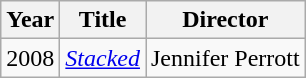<table class="wikitable">
<tr>
<th>Year</th>
<th>Title</th>
<th>Director</th>
</tr>
<tr>
<td>2008</td>
<td><em><a href='#'>Stacked</a></em></td>
<td>Jennifer Perrott</td>
</tr>
</table>
